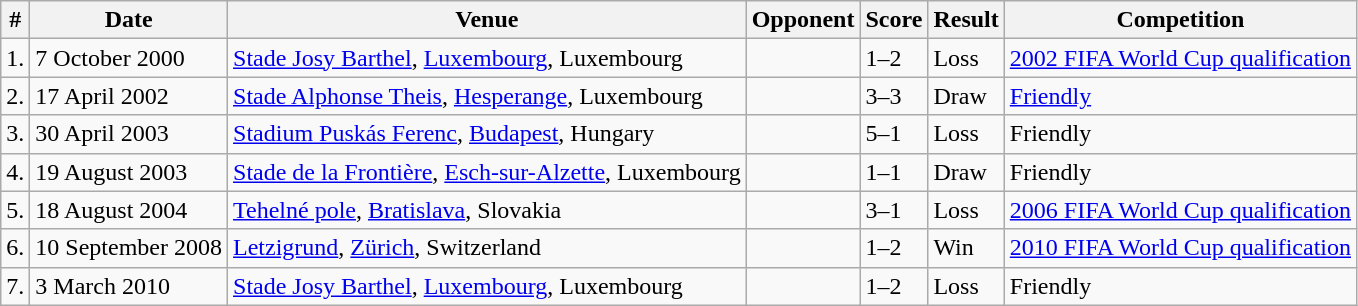<table class="wikitable">
<tr>
<th>#</th>
<th>Date</th>
<th>Venue</th>
<th>Opponent</th>
<th>Score</th>
<th>Result</th>
<th>Competition</th>
</tr>
<tr>
<td>1.</td>
<td>7 October 2000</td>
<td><a href='#'>Stade Josy Barthel</a>, <a href='#'>Luxembourg</a>, Luxembourg</td>
<td></td>
<td>1–2</td>
<td>Loss</td>
<td><a href='#'>2002 FIFA World Cup qualification</a></td>
</tr>
<tr>
<td>2.</td>
<td>17 April 2002</td>
<td><a href='#'>Stade Alphonse Theis</a>, <a href='#'>Hesperange</a>, Luxembourg</td>
<td></td>
<td>3–3</td>
<td>Draw</td>
<td><a href='#'>Friendly</a></td>
</tr>
<tr>
<td>3.</td>
<td>30 April 2003</td>
<td><a href='#'>Stadium Puskás Ferenc</a>, <a href='#'>Budapest</a>, Hungary</td>
<td></td>
<td>5–1</td>
<td>Loss</td>
<td>Friendly</td>
</tr>
<tr>
<td>4.</td>
<td>19 August 2003</td>
<td><a href='#'>Stade de la Frontière</a>, <a href='#'>Esch-sur-Alzette</a>, Luxembourg</td>
<td></td>
<td>1–1</td>
<td>Draw</td>
<td>Friendly</td>
</tr>
<tr>
<td>5.</td>
<td>18 August 2004</td>
<td><a href='#'>Tehelné pole</a>, <a href='#'>Bratislava</a>, Slovakia</td>
<td></td>
<td>3–1</td>
<td>Loss</td>
<td><a href='#'>2006 FIFA World Cup qualification</a></td>
</tr>
<tr>
<td>6.</td>
<td>10 September 2008</td>
<td><a href='#'>Letzigrund</a>, <a href='#'>Zürich</a>, Switzerland</td>
<td></td>
<td>1–2</td>
<td>Win</td>
<td><a href='#'>2010 FIFA World Cup qualification</a></td>
</tr>
<tr>
<td>7.</td>
<td>3 March 2010</td>
<td><a href='#'>Stade Josy Barthel</a>, <a href='#'>Luxembourg</a>, Luxembourg</td>
<td></td>
<td>1–2</td>
<td>Loss</td>
<td>Friendly</td>
</tr>
</table>
